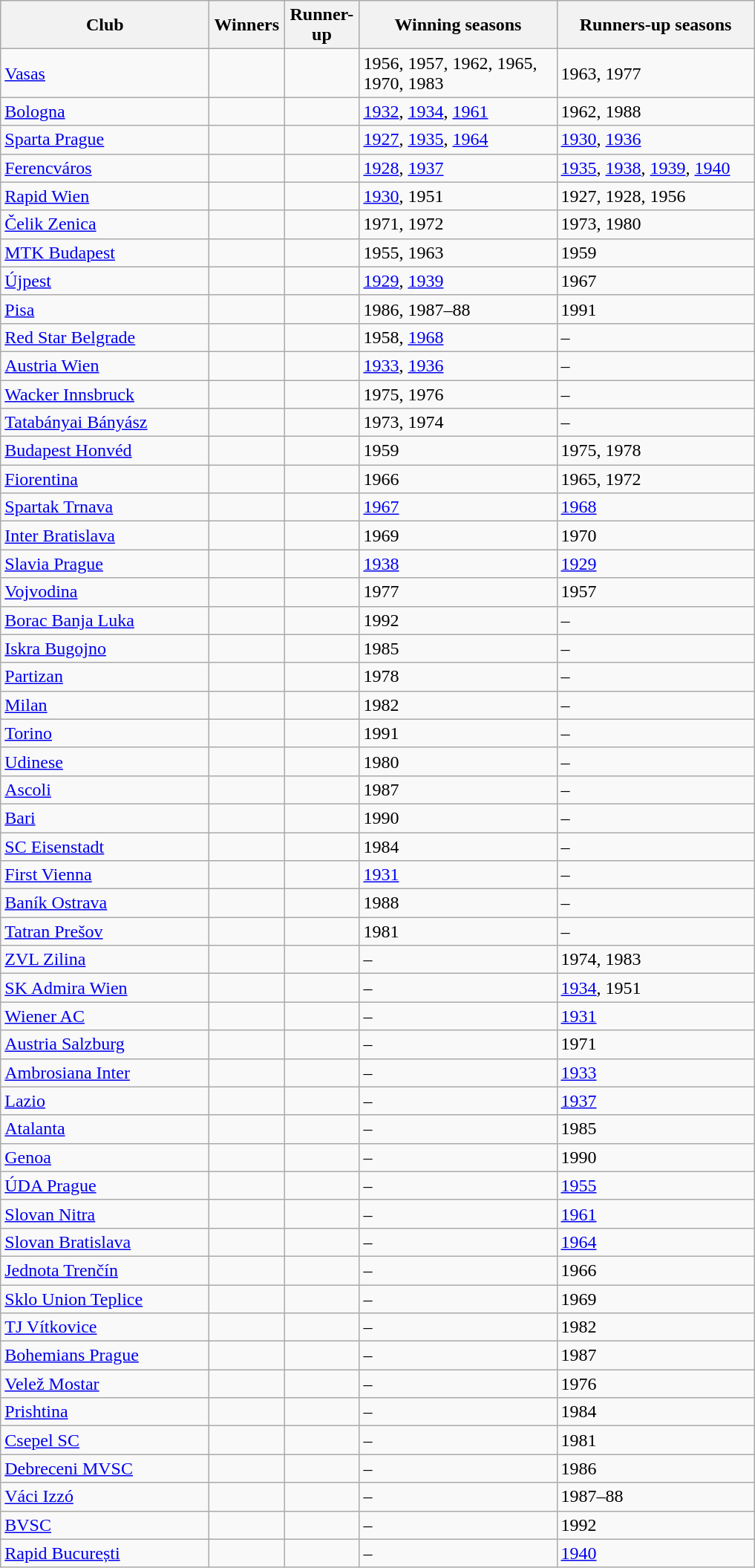<table class="wikitable" style="text-align: left;">
<tr>
<th width=180px>Club</th>
<th width=60px>Winners</th>
<th width=60px>Runner-up</th>
<th width=170px>Winning seasons</th>
<th width=170px>Runners-up seasons</th>
</tr>
<tr>
<td> <a href='#'>Vasas</a></td>
<td></td>
<td></td>
<td>1956, 1957, 1962, 1965, 1970, 1983</td>
<td>1963, 1977</td>
</tr>
<tr>
<td> <a href='#'>Bologna</a></td>
<td></td>
<td></td>
<td><a href='#'>1932</a>, <a href='#'>1934</a>, <a href='#'>1961</a></td>
<td>1962, 1988</td>
</tr>
<tr>
<td> <a href='#'>Sparta Prague</a></td>
<td></td>
<td></td>
<td><a href='#'>1927</a>, <a href='#'>1935</a>, <a href='#'>1964</a></td>
<td><a href='#'>1930</a>, <a href='#'>1936</a></td>
</tr>
<tr>
<td> <a href='#'>Ferencváros</a></td>
<td></td>
<td></td>
<td><a href='#'>1928</a>, <a href='#'>1937</a></td>
<td><a href='#'>1935</a>, <a href='#'>1938</a>, <a href='#'>1939</a>, <a href='#'>1940</a></td>
</tr>
<tr>
<td> <a href='#'>Rapid Wien</a></td>
<td></td>
<td></td>
<td><a href='#'>1930</a>, 1951</td>
<td>1927, 1928, 1956</td>
</tr>
<tr>
<td> <a href='#'>Čelik Zenica</a></td>
<td></td>
<td></td>
<td>1971, 1972</td>
<td>1973, 1980</td>
</tr>
<tr>
<td> <a href='#'>MTK Budapest</a></td>
<td></td>
<td></td>
<td>1955, 1963</td>
<td>1959</td>
</tr>
<tr>
<td> <a href='#'>Újpest</a></td>
<td></td>
<td></td>
<td><a href='#'>1929</a>, <a href='#'>1939</a></td>
<td>1967</td>
</tr>
<tr>
<td> <a href='#'>Pisa</a></td>
<td></td>
<td></td>
<td>1986, 1987–88</td>
<td>1991</td>
</tr>
<tr>
<td> <a href='#'>Red Star Belgrade</a></td>
<td></td>
<td></td>
<td>1958, <a href='#'>1968</a></td>
<td>–</td>
</tr>
<tr>
<td> <a href='#'>Austria Wien</a></td>
<td></td>
<td></td>
<td><a href='#'>1933</a>, <a href='#'>1936</a></td>
<td>–</td>
</tr>
<tr>
<td> <a href='#'>Wacker Innsbruck</a></td>
<td></td>
<td></td>
<td>1975, 1976</td>
<td>–</td>
</tr>
<tr>
<td> <a href='#'>Tatabányai Bányász</a></td>
<td></td>
<td></td>
<td>1973, 1974</td>
<td>–</td>
</tr>
<tr>
<td> <a href='#'>Budapest Honvéd</a></td>
<td></td>
<td></td>
<td>1959</td>
<td>1975, 1978</td>
</tr>
<tr>
<td> <a href='#'>Fiorentina</a></td>
<td></td>
<td></td>
<td>1966</td>
<td>1965, 1972</td>
</tr>
<tr>
<td> <a href='#'>Spartak Trnava</a></td>
<td></td>
<td></td>
<td><a href='#'>1967</a></td>
<td><a href='#'>1968</a></td>
</tr>
<tr>
<td> <a href='#'>Inter Bratislava</a></td>
<td></td>
<td></td>
<td>1969</td>
<td>1970</td>
</tr>
<tr>
<td> <a href='#'>Slavia Prague</a></td>
<td></td>
<td></td>
<td><a href='#'>1938</a></td>
<td><a href='#'>1929</a></td>
</tr>
<tr>
<td> <a href='#'>Vojvodina</a></td>
<td></td>
<td></td>
<td>1977</td>
<td>1957</td>
</tr>
<tr>
<td> <a href='#'>Borac Banja Luka</a></td>
<td></td>
<td></td>
<td>1992</td>
<td>–</td>
</tr>
<tr>
<td> <a href='#'>Iskra Bugojno</a></td>
<td></td>
<td></td>
<td>1985</td>
<td>–</td>
</tr>
<tr>
<td> <a href='#'>Partizan</a></td>
<td></td>
<td></td>
<td>1978</td>
<td>–</td>
</tr>
<tr>
<td> <a href='#'>Milan</a></td>
<td></td>
<td></td>
<td>1982</td>
<td>–</td>
</tr>
<tr>
<td> <a href='#'>Torino</a></td>
<td></td>
<td></td>
<td>1991</td>
<td>–</td>
</tr>
<tr>
<td> <a href='#'>Udinese</a></td>
<td></td>
<td></td>
<td>1980</td>
<td>–</td>
</tr>
<tr>
<td> <a href='#'>Ascoli</a></td>
<td></td>
<td></td>
<td>1987</td>
<td>–</td>
</tr>
<tr>
<td> <a href='#'>Bari</a></td>
<td></td>
<td></td>
<td>1990</td>
<td>–</td>
</tr>
<tr>
<td> <a href='#'>SC Eisenstadt</a></td>
<td></td>
<td></td>
<td>1984</td>
<td>–</td>
</tr>
<tr>
<td> <a href='#'>First Vienna</a></td>
<td></td>
<td></td>
<td><a href='#'>1931</a></td>
<td>–</td>
</tr>
<tr>
<td> <a href='#'>Baník Ostrava</a></td>
<td></td>
<td></td>
<td>1988</td>
<td>–</td>
</tr>
<tr>
<td> <a href='#'>Tatran Prešov</a></td>
<td></td>
<td></td>
<td>1981</td>
<td>–</td>
</tr>
<tr>
<td> <a href='#'>ZVL Zilina</a></td>
<td></td>
<td></td>
<td>–</td>
<td>1974, 1983</td>
</tr>
<tr>
<td> <a href='#'>SK Admira Wien</a></td>
<td></td>
<td></td>
<td>–</td>
<td><a href='#'>1934</a>, 1951</td>
</tr>
<tr>
<td> <a href='#'>Wiener AC</a></td>
<td></td>
<td></td>
<td>–</td>
<td><a href='#'>1931</a></td>
</tr>
<tr>
<td> <a href='#'>Austria Salzburg</a></td>
<td></td>
<td></td>
<td>–</td>
<td>1971</td>
</tr>
<tr>
<td> <a href='#'>Ambrosiana Inter</a></td>
<td></td>
<td></td>
<td>–</td>
<td><a href='#'>1933</a></td>
</tr>
<tr>
<td> <a href='#'>Lazio</a></td>
<td></td>
<td></td>
<td>–</td>
<td><a href='#'>1937</a></td>
</tr>
<tr>
<td> <a href='#'>Atalanta</a></td>
<td></td>
<td></td>
<td>–</td>
<td>1985</td>
</tr>
<tr>
<td> <a href='#'>Genoa</a></td>
<td></td>
<td></td>
<td>–</td>
<td>1990</td>
</tr>
<tr>
<td> <a href='#'>ÚDA Prague</a></td>
<td></td>
<td></td>
<td>–</td>
<td><a href='#'>1955</a></td>
</tr>
<tr>
<td> <a href='#'>Slovan Nitra</a></td>
<td></td>
<td></td>
<td>–</td>
<td><a href='#'>1961</a></td>
</tr>
<tr>
<td> <a href='#'>Slovan Bratislava</a></td>
<td></td>
<td></td>
<td>–</td>
<td><a href='#'>1964</a></td>
</tr>
<tr>
<td> <a href='#'>Jednota Trenčín</a></td>
<td></td>
<td></td>
<td>–</td>
<td>1966</td>
</tr>
<tr>
<td> <a href='#'>Sklo Union Teplice</a></td>
<td></td>
<td></td>
<td>–</td>
<td>1969</td>
</tr>
<tr>
<td> <a href='#'>TJ Vítkovice</a></td>
<td></td>
<td></td>
<td>–</td>
<td>1982</td>
</tr>
<tr>
<td> <a href='#'>Bohemians Prague</a></td>
<td></td>
<td></td>
<td>–</td>
<td>1987</td>
</tr>
<tr>
<td> <a href='#'>Velež Mostar</a></td>
<td></td>
<td></td>
<td>–</td>
<td>1976</td>
</tr>
<tr>
<td> <a href='#'>Prishtina</a></td>
<td></td>
<td></td>
<td>–</td>
<td>1984</td>
</tr>
<tr>
<td> <a href='#'>Csepel SC</a></td>
<td></td>
<td></td>
<td>–</td>
<td>1981</td>
</tr>
<tr>
<td> <a href='#'>Debreceni MVSC</a></td>
<td></td>
<td></td>
<td>–</td>
<td>1986</td>
</tr>
<tr>
<td> <a href='#'>Váci Izzó</a></td>
<td></td>
<td></td>
<td>–</td>
<td>1987–88</td>
</tr>
<tr>
<td> <a href='#'>BVSC</a></td>
<td></td>
<td></td>
<td>–</td>
<td>1992</td>
</tr>
<tr>
<td> <a href='#'>Rapid București</a></td>
<td></td>
<td></td>
<td>–</td>
<td><a href='#'>1940</a></td>
</tr>
</table>
